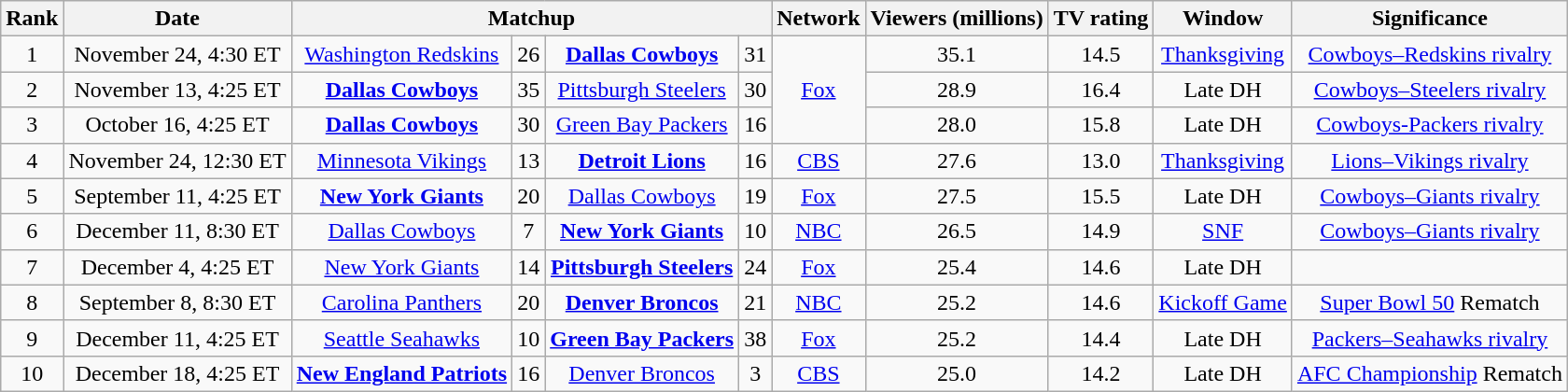<table class="wikitable" style="text-align:center;">
<tr>
<th>Rank</th>
<th>Date</th>
<th colspan=4>Matchup</th>
<th>Network</th>
<th>Viewers (millions)</th>
<th>TV rating</th>
<th>Window</th>
<th>Significance</th>
</tr>
<tr>
<td>1</td>
<td>November 24, 4:30 ET</td>
<td><a href='#'>Washington Redskins</a></td>
<td>26</td>
<td><strong><a href='#'>Dallas Cowboys</a></strong></td>
<td>31</td>
<td rowspan=3><a href='#'>Fox</a></td>
<td>35.1</td>
<td>14.5</td>
<td><a href='#'>Thanksgiving</a></td>
<td><a href='#'>Cowboys–Redskins rivalry</a></td>
</tr>
<tr>
<td>2</td>
<td>November 13, 4:25 ET</td>
<td><strong><a href='#'>Dallas Cowboys</a></strong></td>
<td>35</td>
<td><a href='#'>Pittsburgh Steelers</a></td>
<td>30</td>
<td>28.9</td>
<td>16.4</td>
<td>Late DH</td>
<td><a href='#'>Cowboys–Steelers rivalry</a></td>
</tr>
<tr>
<td>3</td>
<td>October 16, 4:25 ET</td>
<td><strong><a href='#'>Dallas Cowboys</a></strong></td>
<td>30</td>
<td><a href='#'>Green Bay Packers</a></td>
<td>16</td>
<td>28.0</td>
<td>15.8</td>
<td>Late DH</td>
<td><a href='#'>Cowboys-Packers rivalry</a></td>
</tr>
<tr>
<td>4</td>
<td>November 24, 12:30 ET</td>
<td><a href='#'>Minnesota Vikings</a></td>
<td>13</td>
<td><strong><a href='#'>Detroit Lions</a></strong></td>
<td>16</td>
<td><a href='#'>CBS</a></td>
<td>27.6</td>
<td>13.0</td>
<td><a href='#'>Thanksgiving</a></td>
<td><a href='#'>Lions–Vikings rivalry</a></td>
</tr>
<tr>
<td>5</td>
<td>September 11, 4:25 ET</td>
<td><strong><a href='#'>New York Giants</a></strong></td>
<td>20</td>
<td><a href='#'>Dallas Cowboys</a></td>
<td>19</td>
<td><a href='#'>Fox</a></td>
<td>27.5</td>
<td>15.5</td>
<td>Late DH</td>
<td><a href='#'>Cowboys–Giants rivalry</a></td>
</tr>
<tr>
<td>6</td>
<td>December 11, 8:30 ET</td>
<td><a href='#'>Dallas Cowboys</a></td>
<td>7</td>
<td><strong><a href='#'>New York Giants</a></strong></td>
<td>10</td>
<td><a href='#'>NBC</a></td>
<td>26.5</td>
<td>14.9</td>
<td><a href='#'>SNF</a></td>
<td><a href='#'>Cowboys–Giants rivalry</a></td>
</tr>
<tr>
<td>7</td>
<td>December 4, 4:25 ET</td>
<td><a href='#'>New York Giants</a></td>
<td>14</td>
<td><strong><a href='#'>Pittsburgh Steelers</a></strong></td>
<td>24</td>
<td><a href='#'>Fox</a></td>
<td>25.4</td>
<td>14.6</td>
<td>Late DH</td>
<td></td>
</tr>
<tr>
<td>8</td>
<td>September 8, 8:30 ET</td>
<td><a href='#'>Carolina Panthers</a></td>
<td>20</td>
<td><strong><a href='#'>Denver Broncos</a></strong></td>
<td>21</td>
<td><a href='#'>NBC</a></td>
<td>25.2</td>
<td>14.6</td>
<td><a href='#'>Kickoff Game</a></td>
<td><a href='#'>Super Bowl 50</a> Rematch</td>
</tr>
<tr>
<td>9</td>
<td>December 11, 4:25 ET</td>
<td><a href='#'>Seattle Seahawks</a></td>
<td>10</td>
<td><strong><a href='#'>Green Bay Packers</a></strong></td>
<td>38</td>
<td><a href='#'>Fox</a></td>
<td>25.2</td>
<td>14.4</td>
<td>Late DH</td>
<td><a href='#'>Packers–Seahawks rivalry</a></td>
</tr>
<tr>
<td>10</td>
<td>December 18, 4:25 ET</td>
<td><strong><a href='#'>New England Patriots</a></strong></td>
<td>16</td>
<td><a href='#'>Denver Broncos</a></td>
<td>3</td>
<td><a href='#'>CBS</a></td>
<td>25.0</td>
<td>14.2</td>
<td>Late DH</td>
<td><a href='#'>AFC Championship</a> Rematch</td>
</tr>
</table>
